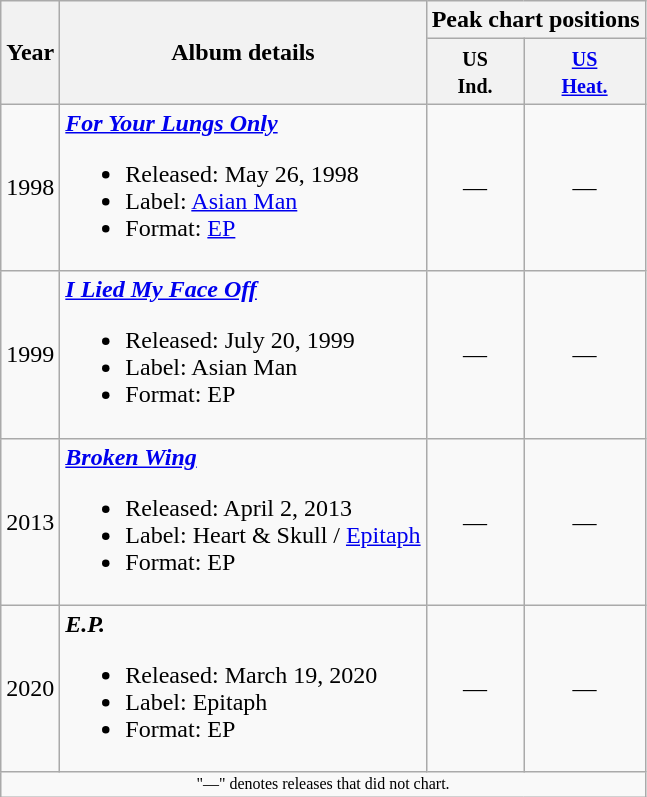<table class ="wikitable">
<tr>
<th scope="col" rowspan="2">Year</th>
<th scope="col" rowspan="2">Album details</th>
<th scope="col" colspan="2">Peak chart positions</th>
</tr>
<tr>
<th scope="col"><small>US<br>Ind.</small><br></th>
<th scope="col"><small><a href='#'>US<br>Heat.</a></small><br></th>
</tr>
<tr>
<td>1998</td>
<td><strong><em><a href='#'>For Your Lungs Only</a></em></strong><br><ul><li>Released: May 26, 1998</li><li>Label: <a href='#'>Asian Man</a></li><li>Format: <a href='#'>EP</a></li></ul></td>
<td align="center"> —</td>
<td align="center"> —</td>
</tr>
<tr>
<td>1999</td>
<td><strong><em><a href='#'>I Lied My Face Off</a></em></strong><br><ul><li>Released: July 20, 1999</li><li>Label: Asian Man</li><li>Format: EP</li></ul></td>
<td align="center"> —</td>
<td align="center"> —</td>
</tr>
<tr>
<td>2013</td>
<td><strong><em><a href='#'>Broken Wing</a></em></strong><br><ul><li>Released: April 2, 2013</li><li>Label: Heart & Skull / <a href='#'>Epitaph</a></li><li>Format: EP</li></ul></td>
<td align="center"> —</td>
<td align="center"> —</td>
</tr>
<tr>
<td>2020</td>
<td><strong><em>E.P.</em></strong><br><ul><li>Released: March 19, 2020</li><li>Label: Epitaph</li><li>Format: EP</li></ul></td>
<td align="center"> —</td>
<td align="center"> —</td>
</tr>
<tr>
<td align="center" colspan="4" style="font-size: 8pt">"—" denotes releases that did not chart.</td>
</tr>
</table>
